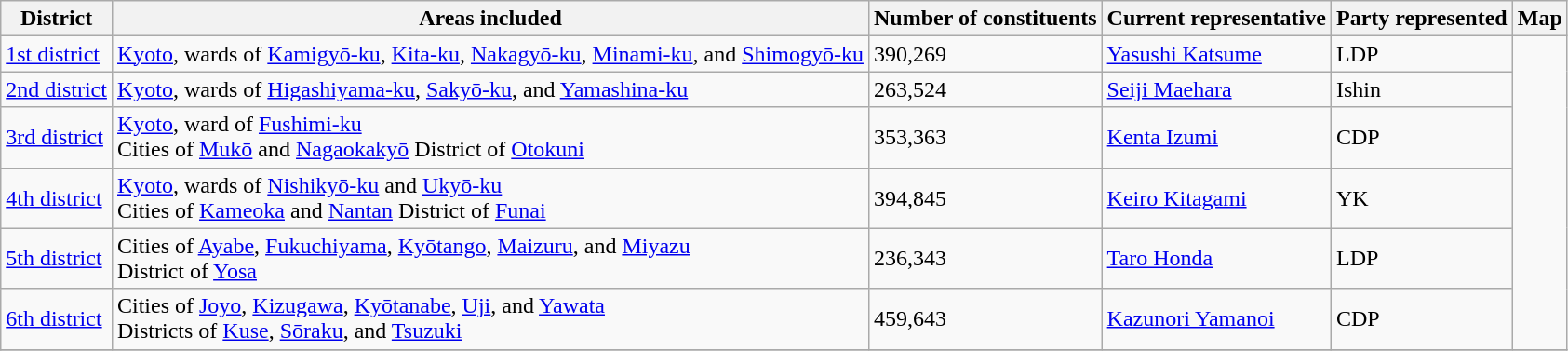<table class="wikitable">
<tr>
<th>District</th>
<th>Areas included</th>
<th>Number of constituents</th>
<th>Current representative</th>
<th>Party represented</th>
<th>Map</th>
</tr>
<tr>
<td><a href='#'>1st district</a></td>
<td><a href='#'>Kyoto</a>, wards of <a href='#'>Kamigyō-ku</a>, <a href='#'>Kita-ku</a>, <a href='#'>Nakagyō-ku</a>, <a href='#'>Minami-ku</a>, and <a href='#'>Shimogyō-ku</a></td>
<td>390,269</td>
<td><a href='#'>Yasushi Katsume</a></td>
<td>LDP</td>
<td rowspan="6"></td>
</tr>
<tr>
<td><a href='#'>2nd district</a></td>
<td><a href='#'>Kyoto</a>, wards of <a href='#'>Higashiyama-ku</a>, <a href='#'>Sakyō-ku</a>, and <a href='#'>Yamashina-ku</a></td>
<td>263,524</td>
<td><a href='#'>Seiji Maehara</a></td>
<td>Ishin</td>
</tr>
<tr>
<td><a href='#'>3rd district</a></td>
<td><a href='#'>Kyoto</a>, ward of <a href='#'>Fushimi-ku</a><br>Cities of <a href='#'>Mukō</a> and <a href='#'>Nagaokakyō</a>
District of <a href='#'>Otokuni</a></td>
<td>353,363</td>
<td><a href='#'>Kenta Izumi</a></td>
<td>CDP</td>
</tr>
<tr>
<td><a href='#'>4th district</a></td>
<td><a href='#'>Kyoto</a>, wards of <a href='#'>Nishikyō-ku</a> and <a href='#'>Ukyō-ku</a><br>Cities of <a href='#'>Kameoka</a> and <a href='#'>Nantan</a>
District of <a href='#'>Funai</a></td>
<td>394,845</td>
<td><a href='#'>Keiro Kitagami</a></td>
<td>YK</td>
</tr>
<tr>
<td><a href='#'>5th district</a></td>
<td>Cities of <a href='#'>Ayabe</a>, <a href='#'>Fukuchiyama</a>, <a href='#'>Kyōtango</a>, <a href='#'>Maizuru</a>, and <a href='#'>Miyazu</a><br>District of <a href='#'>Yosa</a></td>
<td>236,343</td>
<td><a href='#'>Taro Honda</a></td>
<td>LDP</td>
</tr>
<tr>
<td><a href='#'>6th district</a></td>
<td>Cities of <a href='#'>Joyo</a>, <a href='#'>Kizugawa</a>, <a href='#'>Kyōtanabe</a>, <a href='#'>Uji</a>, and <a href='#'>Yawata</a><br>Districts of <a href='#'>Kuse</a>, <a href='#'>Sōraku</a>, and <a href='#'>Tsuzuki</a></td>
<td>459,643</td>
<td><a href='#'>Kazunori Yamanoi</a></td>
<td>CDP</td>
</tr>
<tr>
</tr>
</table>
